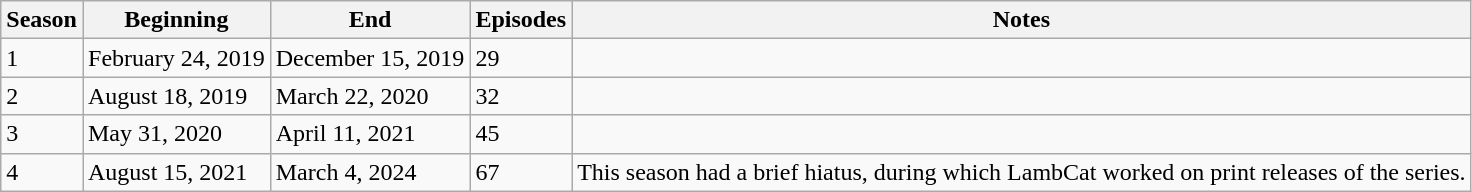<table class="wikitable">
<tr>
<th>Season</th>
<th>Beginning</th>
<th>End</th>
<th>Episodes</th>
<th>Notes</th>
</tr>
<tr>
<td>1</td>
<td>February 24, 2019</td>
<td>December 15, 2019</td>
<td>29</td>
<td></td>
</tr>
<tr>
<td>2</td>
<td>August 18, 2019</td>
<td>March 22, 2020</td>
<td>32</td>
<td></td>
</tr>
<tr>
<td>3</td>
<td>May 31, 2020</td>
<td>April 11, 2021</td>
<td>45</td>
<td></td>
</tr>
<tr>
<td>4</td>
<td>August 15, 2021</td>
<td>March 4, 2024</td>
<td>67</td>
<td>This season had a brief hiatus, during which LambCat worked on print releases of the series.</td>
</tr>
</table>
